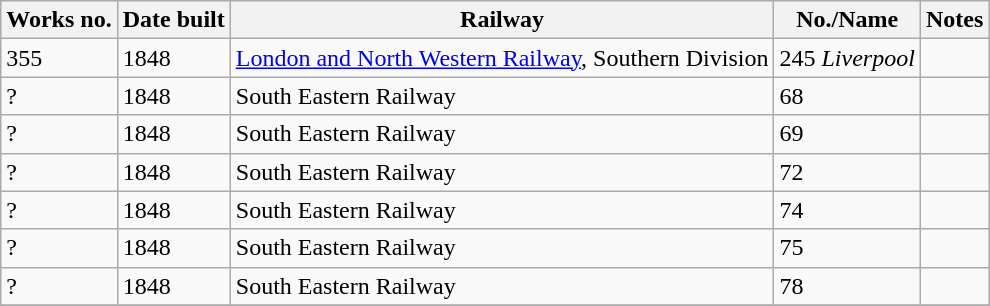<table class="wikitable">
<tr>
<th>Works no.</th>
<th>Date built</th>
<th>Railway</th>
<th>No./Name</th>
<th>Notes</th>
</tr>
<tr>
<td>355</td>
<td>1848</td>
<td><a href='#'>London and North Western Railway</a>, Southern Division</td>
<td>245 <em>Liverpool</em></td>
<td></td>
</tr>
<tr>
<td>?</td>
<td>1848</td>
<td>South Eastern Railway</td>
<td>68</td>
<td></td>
</tr>
<tr>
<td>?</td>
<td>1848</td>
<td>South Eastern Railway</td>
<td>69</td>
<td></td>
</tr>
<tr>
<td>?</td>
<td>1848</td>
<td>South Eastern Railway</td>
<td>72</td>
<td></td>
</tr>
<tr>
<td>?</td>
<td>1848</td>
<td>South Eastern Railway</td>
<td>74</td>
<td></td>
</tr>
<tr>
<td>?</td>
<td>1848</td>
<td>South Eastern Railway</td>
<td>75</td>
<td></td>
</tr>
<tr>
<td>?</td>
<td>1848</td>
<td>South Eastern Railway</td>
<td>78</td>
<td></td>
</tr>
<tr>
</tr>
</table>
